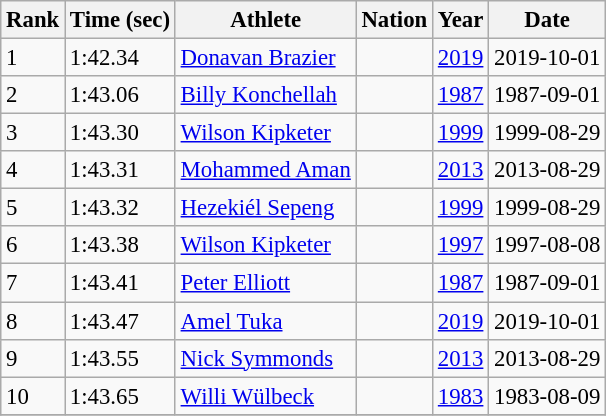<table class=wikitable style="font-size:95%">
<tr>
<th>Rank</th>
<th>Time (sec)</th>
<th>Athlete</th>
<th>Nation</th>
<th>Year</th>
<th>Date</th>
</tr>
<tr>
<td>1</td>
<td>1:42.34</td>
<td><a href='#'>Donavan Brazier</a></td>
<td></td>
<td><a href='#'>2019</a></td>
<td>2019-10-01</td>
</tr>
<tr>
<td>2</td>
<td>1:43.06</td>
<td><a href='#'>Billy Konchellah</a></td>
<td></td>
<td><a href='#'>1987</a></td>
<td>1987-09-01</td>
</tr>
<tr>
<td>3</td>
<td>1:43.30</td>
<td><a href='#'>Wilson Kipketer</a></td>
<td></td>
<td><a href='#'>1999</a></td>
<td>1999-08-29</td>
</tr>
<tr>
<td>4</td>
<td>1:43.31</td>
<td><a href='#'>Mohammed Aman</a></td>
<td></td>
<td><a href='#'>2013</a></td>
<td>2013-08-29</td>
</tr>
<tr>
<td>5</td>
<td>1:43.32</td>
<td><a href='#'>Hezekiél Sepeng </a></td>
<td></td>
<td><a href='#'>1999</a></td>
<td>1999-08-29</td>
</tr>
<tr>
<td>6</td>
<td>1:43.38</td>
<td><a href='#'>Wilson Kipketer</a></td>
<td></td>
<td><a href='#'>1997</a></td>
<td>1997-08-08</td>
</tr>
<tr>
<td>7</td>
<td>1:43.41</td>
<td><a href='#'>Peter Elliott</a></td>
<td></td>
<td><a href='#'>1987</a></td>
<td>1987-09-01</td>
</tr>
<tr>
<td>8</td>
<td>1:43.47</td>
<td><a href='#'>Amel Tuka</a></td>
<td></td>
<td><a href='#'>2019</a></td>
<td>2019-10-01</td>
</tr>
<tr>
<td>9</td>
<td>1:43.55</td>
<td><a href='#'>Nick Symmonds</a></td>
<td></td>
<td><a href='#'>2013</a></td>
<td>2013-08-29</td>
</tr>
<tr>
<td>10</td>
<td>1:43.65</td>
<td><a href='#'>Willi Wülbeck</a></td>
<td></td>
<td><a href='#'>1983</a></td>
<td>1983-08-09</td>
</tr>
<tr>
</tr>
</table>
